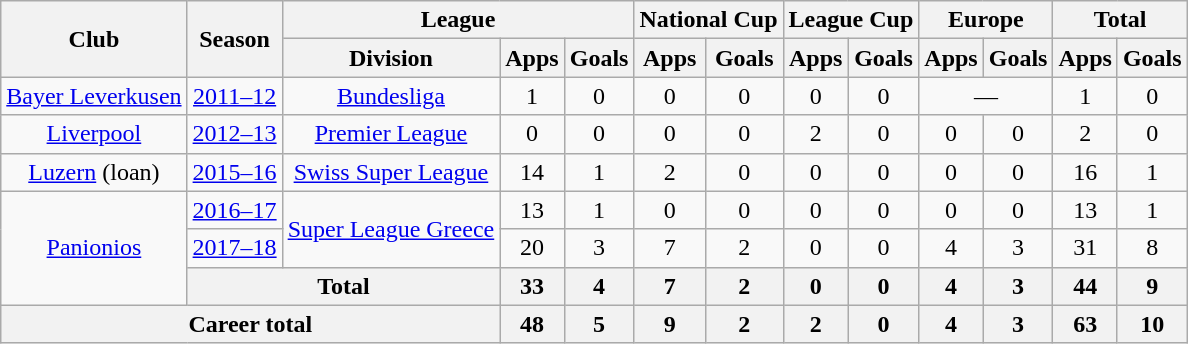<table class="wikitable" style="text-align:center">
<tr>
<th rowspan="2">Club</th>
<th rowspan="2">Season</th>
<th colspan="3">League</th>
<th colspan="2">National Cup</th>
<th colspan="2">League Cup</th>
<th colspan="2">Europe</th>
<th colspan="2">Total</th>
</tr>
<tr>
<th>Division</th>
<th>Apps</th>
<th>Goals</th>
<th>Apps</th>
<th>Goals</th>
<th>Apps</th>
<th>Goals</th>
<th>Apps</th>
<th>Goals</th>
<th>Apps</th>
<th>Goals</th>
</tr>
<tr>
<td><a href='#'>Bayer Leverkusen</a></td>
<td><a href='#'>2011–12</a></td>
<td><a href='#'>Bundesliga</a></td>
<td>1</td>
<td>0</td>
<td>0</td>
<td>0</td>
<td>0</td>
<td>0</td>
<td colspan=2>—</td>
<td>1</td>
<td>0</td>
</tr>
<tr>
<td><a href='#'>Liverpool</a></td>
<td><a href='#'>2012–13</a></td>
<td><a href='#'>Premier League</a></td>
<td>0</td>
<td>0</td>
<td>0</td>
<td>0</td>
<td>2</td>
<td>0</td>
<td>0</td>
<td>0</td>
<td>2</td>
<td>0</td>
</tr>
<tr>
<td><a href='#'>Luzern</a> (loan)</td>
<td><a href='#'>2015–16</a></td>
<td><a href='#'>Swiss Super League</a></td>
<td>14</td>
<td>1</td>
<td>2</td>
<td>0</td>
<td>0</td>
<td>0</td>
<td>0</td>
<td>0</td>
<td>16</td>
<td>1</td>
</tr>
<tr>
<td rowspan="3"><a href='#'>Panionios</a></td>
<td><a href='#'>2016–17</a></td>
<td rowspan="2"><a href='#'>Super League Greece</a></td>
<td>13</td>
<td>1</td>
<td>0</td>
<td>0</td>
<td>0</td>
<td>0</td>
<td>0</td>
<td>0</td>
<td>13</td>
<td>1</td>
</tr>
<tr>
<td><a href='#'>2017–18</a></td>
<td>20</td>
<td>3</td>
<td>7</td>
<td>2</td>
<td>0</td>
<td>0</td>
<td>4</td>
<td>3</td>
<td>31</td>
<td>8</td>
</tr>
<tr>
<th colspan="2">Total</th>
<th>33</th>
<th>4</th>
<th>7</th>
<th>2</th>
<th>0</th>
<th>0</th>
<th>4</th>
<th>3</th>
<th>44</th>
<th>9</th>
</tr>
<tr>
<th colspan="3">Career total</th>
<th>48</th>
<th>5</th>
<th>9</th>
<th>2</th>
<th>2</th>
<th>0</th>
<th>4</th>
<th>3</th>
<th>63</th>
<th>10</th>
</tr>
</table>
